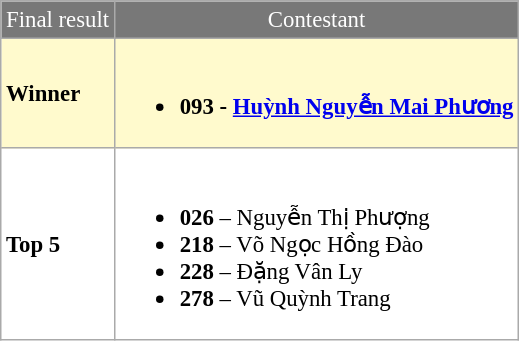<table class="sortable" border="5" cellpadding="3" cellspacing="0" style="margin: 1em 1em 1em 0; background: #FFFFFF; border: 1px #aaa solid; border-collapse: collapse; font-size: 95%;">
<tr bgcolor="#787878" style="color:#FFFFFF" align="center">
<td>Final result</td>
<td>Contestant</td>
</tr>
<tr style="background-color:#FFFACD; font-weight: bold">
<td><strong>Winner</strong></td>
<td><br><ul><li><strong>093</strong> - <a href='#'>Huỳnh Nguyễn Mai Phương</a></li></ul></td>
</tr>
<tr>
<td><strong>Top 5</strong></td>
<td><br><ul><li><strong>026</strong> – Nguyễn Thị Phượng</li><li><strong>218</strong> – Võ Ngọc Hồng Đào</li><li><strong>228</strong> – Đặng Vân Ly</li><li><strong>278</strong> – Vũ Quỳnh Trang</li></ul></td>
</tr>
</table>
